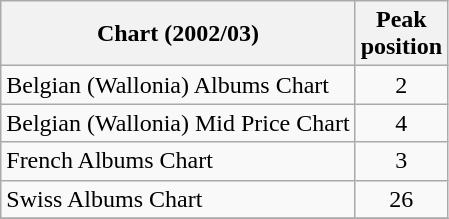<table class="wikitable sortable">
<tr>
<th>Chart (2002/03)</th>
<th>Peak<br>position</th>
</tr>
<tr>
<td>Belgian (Wallonia) Albums Chart</td>
<td align="center">2</td>
</tr>
<tr>
<td>Belgian (Wallonia) Mid Price Chart</td>
<td align="center">4</td>
</tr>
<tr>
<td>French Albums Chart</td>
<td align="center">3</td>
</tr>
<tr>
<td>Swiss Albums Chart</td>
<td align="center">26</td>
</tr>
<tr>
</tr>
</table>
